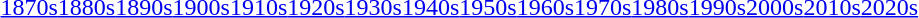<table id=toc class=toc summary=Contents>
<tr>
<th></th>
</tr>
<tr>
<td align=center><a href='#'>1870s</a><a href='#'>1880s</a><a href='#'>1890s</a><a href='#'>1900s</a><a href='#'>1910s</a><a href='#'>1920s</a><a href='#'>1930s</a><a href='#'>1940s</a><a href='#'>1950s</a><a href='#'>1960s</a><a href='#'>1970s</a><a href='#'>1980s</a><a href='#'>1990s</a><a href='#'>2000s</a><a href='#'>2010s</a><a href='#'>2020s</a></td>
</tr>
</table>
